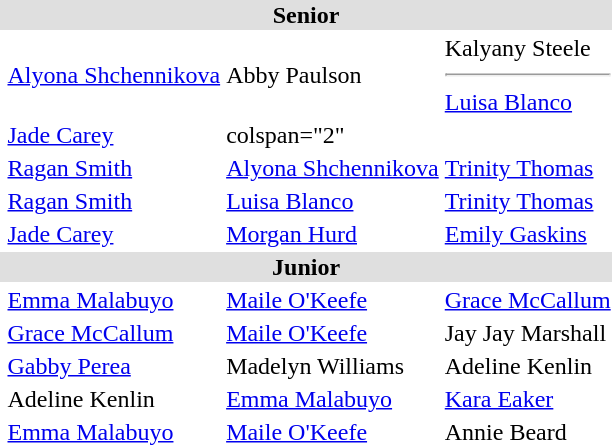<table>
<tr bgcolor="DFDFDF">
<td colspan="5" align="center"><strong>Senior</strong></td>
</tr>
<tr>
<td></td>
<td><a href='#'>Alyona Shchennikova</a></td>
<td>Abby Paulson</td>
<td>Kalyany Steele<hr><a href='#'>Luisa Blanco</a></td>
</tr>
<tr>
<td></td>
<td><a href='#'>Jade Carey</a></td>
<td>colspan="2" </td>
</tr>
<tr>
<td></td>
<td><a href='#'>Ragan Smith</a></td>
<td><a href='#'>Alyona Shchennikova</a></td>
<td><a href='#'>Trinity Thomas</a></td>
</tr>
<tr>
<td></td>
<td><a href='#'>Ragan Smith</a></td>
<td><a href='#'>Luisa Blanco</a></td>
<td><a href='#'>Trinity Thomas</a></td>
</tr>
<tr>
<td></td>
<td><a href='#'>Jade Carey</a></td>
<td><a href='#'>Morgan Hurd</a></td>
<td><a href='#'>Emily Gaskins</a></td>
</tr>
<tr bgcolor="DFDFDF">
<td colspan="5" align="center"><strong>Junior</strong></td>
</tr>
<tr>
<td></td>
<td><a href='#'>Emma Malabuyo</a></td>
<td><a href='#'>Maile O'Keefe</a></td>
<td><a href='#'>Grace McCallum</a></td>
</tr>
<tr>
<td></td>
<td><a href='#'>Grace McCallum</a></td>
<td><a href='#'>Maile O'Keefe</a></td>
<td>Jay Jay Marshall</td>
</tr>
<tr>
<td></td>
<td><a href='#'>Gabby Perea</a></td>
<td>Madelyn Williams</td>
<td>Adeline Kenlin</td>
</tr>
<tr>
<td></td>
<td>Adeline Kenlin</td>
<td><a href='#'>Emma Malabuyo</a></td>
<td><a href='#'>Kara Eaker</a></td>
</tr>
<tr>
<td></td>
<td><a href='#'>Emma Malabuyo</a></td>
<td><a href='#'>Maile O'Keefe</a></td>
<td>Annie Beard</td>
</tr>
</table>
